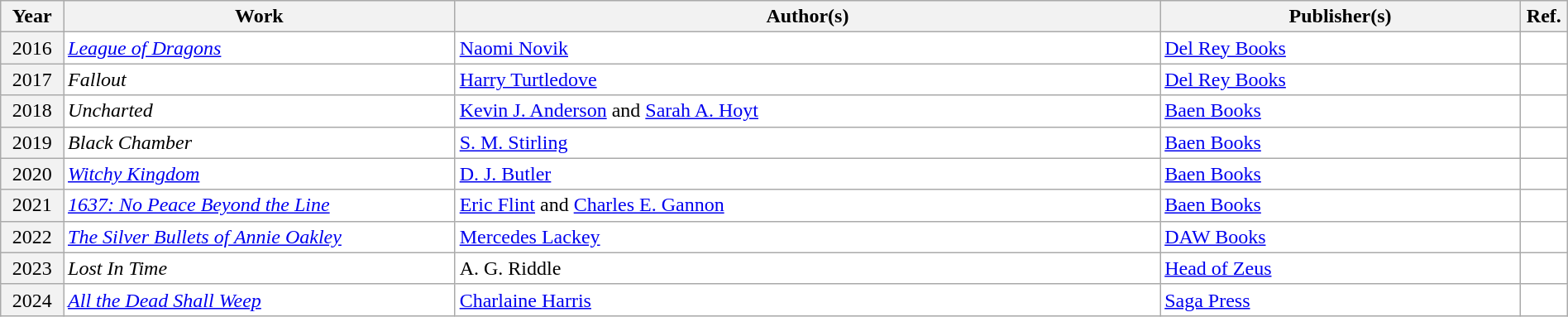<table class="sortable wikitable" width="100%" cellpadding="5" style="margin: 1em auto 1em auto">
<tr>
<th width="4%" scope="col">Year</th>
<th width="25%" scope="col">Work</th>
<th width="45%" scope="col" class="unsortable">Author(s)</th>
<th width="23%" scope="col" class="unsortable">Publisher(s)</th>
<th width="3%" scope="col" class="unsortable">Ref.</th>
</tr>
<tr style="background:#FFFFFF;">
<th scope="row" align="center" rowspan="1" style="font-weight:normal;">2016</th>
<td><em><a href='#'>League of Dragons</a></em></td>
<td><a href='#'>Naomi Novik</a></td>
<td><a href='#'>Del Rey Books</a></td>
<td align="center"></td>
</tr>
<tr style="background:#FFFFFF;">
<th scope="row" align="center" rowspan="1" style="font-weight:normal;">2017</th>
<td><em>Fallout</em></td>
<td><a href='#'>Harry Turtledove</a></td>
<td><a href='#'>Del Rey Books</a></td>
<td align="center"></td>
</tr>
<tr style="background:#FFFFFF;">
<th scope="row" align="center" rowspan="1" style="font-weight:normal;">2018</th>
<td><em>Uncharted</em></td>
<td><a href='#'>Kevin J. Anderson</a> and <a href='#'>Sarah A. Hoyt</a></td>
<td><a href='#'>Baen Books</a></td>
<td align="center"></td>
</tr>
<tr style="background:#FFFFFF;">
<th scope="row" align="center" rowspan="1" style="font-weight:normal;">2019</th>
<td><em>Black Chamber</em></td>
<td><a href='#'>S. M. Stirling</a></td>
<td><a href='#'>Baen Books</a></td>
<td align="center"></td>
</tr>
<tr style="background:#FFFFFF;">
<th scope="row" align="center" rowspan="1" style="font-weight:normal;">2020</th>
<td><em><a href='#'>Witchy Kingdom</a></em></td>
<td><a href='#'>D. J. Butler</a></td>
<td><a href='#'>Baen Books</a></td>
<td align="center"></td>
</tr>
<tr style="background:#FFFFFF;">
<th scope="row" align="center" rowspan="1" style="font-weight:normal;">2021</th>
<td><em><a href='#'>1637: No Peace Beyond the Line</a></em></td>
<td><a href='#'>Eric Flint</a> and <a href='#'>Charles E. Gannon</a></td>
<td><a href='#'>Baen Books</a></td>
<td align="center"></td>
</tr>
<tr style="background:#FFFFFF;">
<th scope="row" align="center" rowspan="1" style="font-weight:normal;">2022</th>
<td><em><a href='#'>The Silver Bullets of Annie Oakley</a></em></td>
<td><a href='#'>Mercedes Lackey</a></td>
<td><a href='#'>DAW Books</a></td>
<td align="center"></td>
</tr>
<tr style="background:#FFFFFF;">
<th scope="row" align="center" rowspan="1" style="font-weight:normal;">2023</th>
<td><em>Lost In Time</em></td>
<td>A. G. Riddle</td>
<td><a href='#'>Head of Zeus</a></td>
<td align="center"></td>
</tr>
<tr style="background:#FFFFFF;">
<th scope="row" align="center" rowspan="1" style="font-weight:normal;">2024</th>
<td><em><a href='#'>All the Dead Shall Weep</a></em></td>
<td><a href='#'>Charlaine Harris</a></td>
<td><a href='#'>Saga Press</a></td>
<td align="center"></td>
</tr>
</table>
